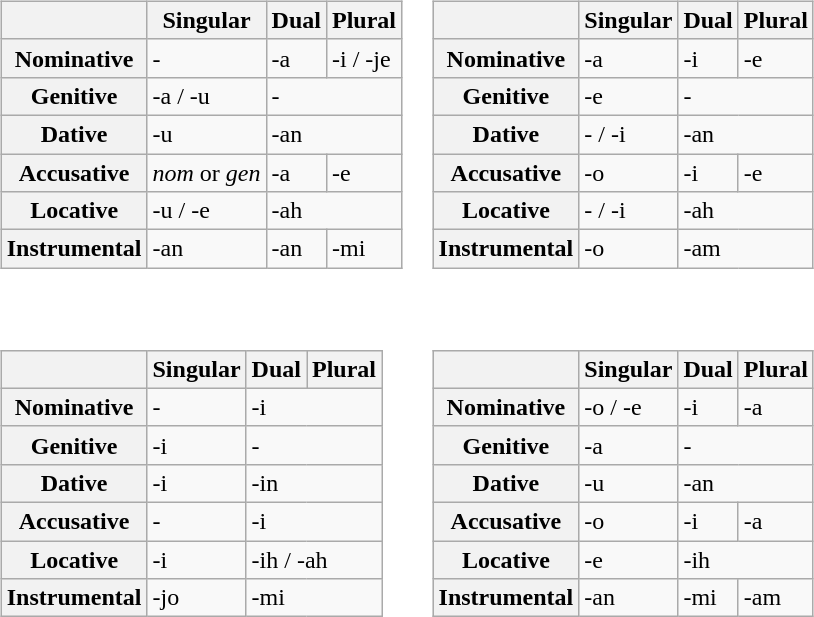<table>
<tr>
<td><br><table class="wikitable">
<tr>
<th></th>
<th>Singular</th>
<th>Dual</th>
<th>Plural</th>
</tr>
<tr>
<th>Nominative</th>
<td>-</td>
<td>-a</td>
<td>-i / -je</td>
</tr>
<tr>
<th>Genitive</th>
<td>-a / -u</td>
<td colspan="2">-</td>
</tr>
<tr>
<th>Dative</th>
<td>-u</td>
<td colspan="2">-an</td>
</tr>
<tr>
<th>Accusative</th>
<td><em>nom</em> or <em>gen</em></td>
<td>-a</td>
<td>-e</td>
</tr>
<tr>
<th>Locative</th>
<td>-u / -e</td>
<td colspan="2">-ah</td>
</tr>
<tr>
<th>Instrumental</th>
<td>-an</td>
<td>-an</td>
<td>-mi</td>
</tr>
</table>
</td>
<td><br><table class="wikitable">
<tr>
<th></th>
<th>Singular</th>
<th>Dual</th>
<th>Plural</th>
</tr>
<tr>
<th>Nominative</th>
<td>-a</td>
<td>-i</td>
<td>-e</td>
</tr>
<tr>
<th>Genitive</th>
<td>-e</td>
<td colspan="2">-</td>
</tr>
<tr>
<th>Dative</th>
<td>- / -i</td>
<td colspan="2">-an</td>
</tr>
<tr>
<th>Accusative</th>
<td>-o</td>
<td>-i</td>
<td>-e</td>
</tr>
<tr>
<th>Locative</th>
<td>- / -i</td>
<td colspan="2">-ah</td>
</tr>
<tr>
<th>Instrumental</th>
<td>-o</td>
<td colspan="2">-am</td>
</tr>
</table>
</td>
</tr>
<tr>
<td><br><table class="wikitable">
<tr>
<th></th>
<th>Singular</th>
<th>Dual</th>
<th>Plural</th>
</tr>
<tr>
<th>Nominative</th>
<td>-</td>
<td colspan="2">-i</td>
</tr>
<tr>
<th>Genitive</th>
<td>-i</td>
<td colspan="2">-</td>
</tr>
<tr>
<th>Dative</th>
<td>-i</td>
<td colspan="2">-in</td>
</tr>
<tr>
<th>Accusative</th>
<td>-</td>
<td colspan="2">-i</td>
</tr>
<tr>
<th>Locative</th>
<td>-i</td>
<td colspan="2">-ih / -ah</td>
</tr>
<tr>
<th>Instrumental</th>
<td>-jo</td>
<td colspan="2">-mi</td>
</tr>
</table>
</td>
<td><br><table class="wikitable">
<tr>
<th></th>
<th>Singular</th>
<th>Dual</th>
<th>Plural</th>
</tr>
<tr>
<th>Nominative</th>
<td>-o / -e</td>
<td>-i</td>
<td>-a</td>
</tr>
<tr>
<th>Genitive</th>
<td>-a</td>
<td colspan="2">-</td>
</tr>
<tr>
<th>Dative</th>
<td>-u</td>
<td colspan="2">-an</td>
</tr>
<tr>
<th>Accusative</th>
<td>-o</td>
<td>-i</td>
<td>-a</td>
</tr>
<tr>
<th>Locative</th>
<td>-e</td>
<td colspan="2">-ih</td>
</tr>
<tr>
<th>Instrumental</th>
<td>-an</td>
<td>-mi</td>
<td>-am</td>
</tr>
</table>
</td>
</tr>
</table>
